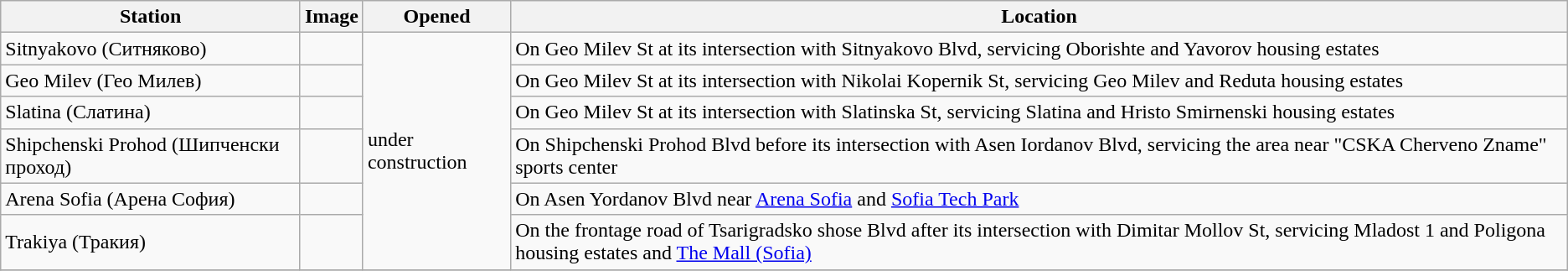<table class="wikitable">
<tr>
<th>Station</th>
<th>Image</th>
<th>Opened</th>
<th>Location</th>
</tr>
<tr>
<td>Sitnyakovo (Ситняково)</td>
<td></td>
<td rowspan="6">under construction</td>
<td>On Geo Milev St at its intersection with Sitnyakovo Blvd, servicing Oborishte and Yavorov housing estates</td>
</tr>
<tr>
<td>Geo Milev (Гео Милев)</td>
<td></td>
<td>On Geo Milev St at its intersection with Nikolai Kopernik St, servicing Geo Milev and Reduta housing estates</td>
</tr>
<tr>
<td>Slatina (Слатина)</td>
<td></td>
<td>On Geo Milev St at its intersection with Slatinska St, servicing Slatina and Hristo Smirnenski housing estates</td>
</tr>
<tr>
<td>Shipchenski Prohod (Шипченски проход)</td>
<td></td>
<td>On Shipchenski Prohod Blvd before its intersection with Asen Iordanov Blvd, servicing the area near "CSKA Cherveno Zname" sports center</td>
</tr>
<tr>
<td>Arena Sofia (Арена София)</td>
<td></td>
<td>On Asen Yordanov Blvd near <a href='#'>Arena Sofia</a> and <a href='#'>Sofia Tech Park</a></td>
</tr>
<tr>
<td>Trakiya (Тракия)</td>
<td></td>
<td>On the frontage road of Tsarigradsko shose Blvd after its intersection with Dimitar Mollov St, servicing Mladost 1 and Poligona housing estates and <a href='#'>The Mall (Sofia)</a></td>
</tr>
<tr>
</tr>
</table>
